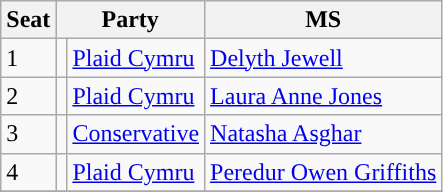<table class="wikitable">
<tr>
<th>Seat</th>
<th colspan=2>Party</th>
<th>MS</th>
</tr>
<tr>
<td>1</td>
<td style="color:inherit;background:"></td>
<td><a href='#'>Plaid Cymru</a></td>
<td><a href='#'>Delyth Jewell</a></td>
</tr>
<tr>
<td>2</td>
<td style="color:inherit;background:"></td>
<td><a href='#'>Plaid Cymru</a></td>
<td><a href='#'>Laura Anne Jones</a></td>
</tr>
<tr>
<td>3</td>
<td style="color:inherit;background:"></td>
<td><a href='#'>Conservative</a></td>
<td><a href='#'>Natasha Asghar</a></td>
</tr>
<tr>
<td>4</td>
<td style="color:inherit;background:"></td>
<td><a href='#'>Plaid Cymru</a></td>
<td><a href='#'>Peredur Owen Griffiths</a></td>
</tr>
<tr>
</tr>
</table>
